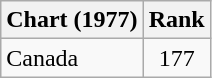<table class="wikitable">
<tr>
<th align="left">Chart (1977)</th>
<th style="text-align:center;">Rank</th>
</tr>
<tr>
<td>Canada</td>
<td style="text-align:center;">177</td>
</tr>
</table>
